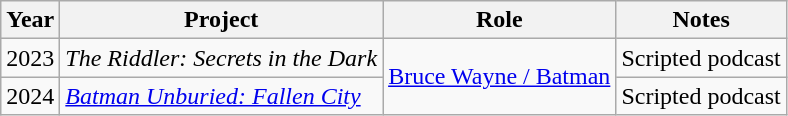<table class="wikitable">
<tr>
<th>Year</th>
<th>Project</th>
<th>Role</th>
<th>Notes</th>
</tr>
<tr>
<td>2023</td>
<td><em>The Riddler: Secrets in the Dark</em></td>
<td rowspan="2"><a href='#'>Bruce Wayne / Batman</a></td>
<td>Scripted podcast</td>
</tr>
<tr>
<td>2024</td>
<td><em><a href='#'>Batman Unburied: Fallen City</a></em></td>
<td>Scripted podcast</td>
</tr>
</table>
